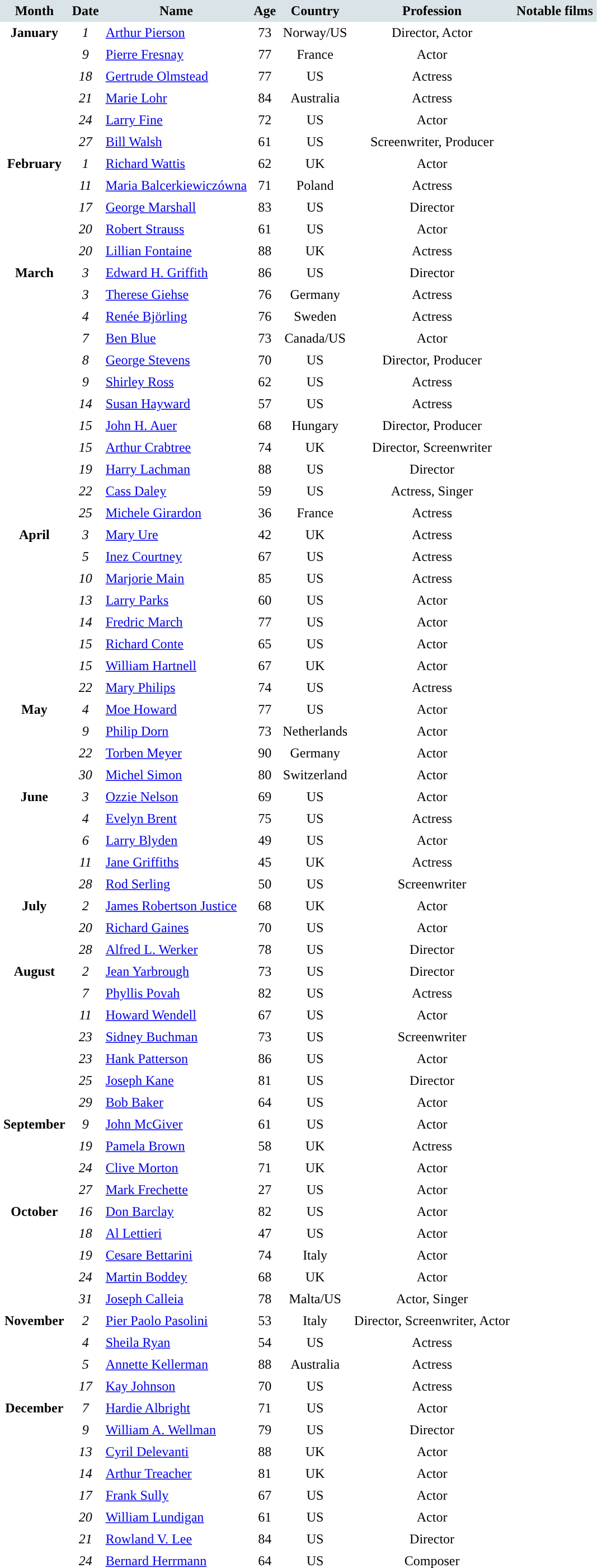<table cellspacing="0" cellpadding="4" border="0">
<tr style="background:#dae3e7; text-align:center;">
<th>Month</th>
<th>Date</th>
<th>Name</th>
<th>Age</th>
<th>Country</th>
<th>Profession</th>
<th>Notable films</th>
</tr>
<tr valign="top">
<th rowspan=6 style="text-align:center; vertical-align:top;">January</th>
<td style="text-align:center;"><em>1</em></td>
<td><a href='#'>Arthur Pierson</a></td>
<td style="text-align:center;">73</td>
<td style="text-align:center;">Norway/US</td>
<td style="text-align:center;">Director, Actor</td>
<td></td>
</tr>
<tr>
<td style="text-align:center;"><em>9</em></td>
<td><a href='#'>Pierre Fresnay</a></td>
<td style="text-align:center;">77</td>
<td style="text-align:center;">France</td>
<td style="text-align:center;">Actor</td>
<td></td>
</tr>
<tr>
<td style="text-align:center;"><em>18</em></td>
<td><a href='#'>Gertrude Olmstead</a></td>
<td style="text-align:center;">77</td>
<td style="text-align:center;">US</td>
<td style="text-align:center;">Actress</td>
<td></td>
</tr>
<tr>
<td style="text-align:center;"><em>21</em></td>
<td><a href='#'>Marie Lohr</a></td>
<td style="text-align:center;">84</td>
<td style="text-align:center;">Australia</td>
<td style="text-align:center;">Actress</td>
<td></td>
</tr>
<tr>
<td style="text-align:center;"><em>24</em></td>
<td><a href='#'>Larry Fine</a></td>
<td style="text-align:center;">72</td>
<td style="text-align:center;">US</td>
<td style="text-align:center;">Actor</td>
<td></td>
</tr>
<tr>
<td style="text-align:center;"><em>27</em></td>
<td><a href='#'>Bill Walsh</a></td>
<td style="text-align:center;">61</td>
<td style="text-align:center;">US</td>
<td style="text-align:center;">Screenwriter, Producer</td>
<td></td>
</tr>
<tr>
<th rowspan=5 style="text-align:center; vertical-align:top;">February</th>
<td style="text-align:center;"><em>1</em></td>
<td><a href='#'>Richard Wattis</a></td>
<td style="text-align:center;">62</td>
<td style="text-align:center;">UK</td>
<td style="text-align:center;">Actor</td>
<td></td>
</tr>
<tr>
<td style="text-align:center;"><em>11</em></td>
<td><a href='#'>Maria Balcerkiewiczówna</a></td>
<td style="text-align:center;">71</td>
<td style="text-align:center;">Poland</td>
<td style="text-align:center;">Actress</td>
<td></td>
</tr>
<tr>
<td style="text-align:center;"><em>17</em></td>
<td><a href='#'>George Marshall</a></td>
<td style="text-align:center;">83</td>
<td style="text-align:center;">US</td>
<td style="text-align:center;">Director</td>
<td></td>
</tr>
<tr>
<td style="text-align:center;"><em>20</em></td>
<td><a href='#'>Robert Strauss</a></td>
<td style="text-align:center;">61</td>
<td style="text-align:center;">US</td>
<td style="text-align:center;">Actor</td>
<td></td>
</tr>
<tr>
<td style="text-align:center;"><em>20</em></td>
<td><a href='#'>Lillian Fontaine</a></td>
<td style="text-align:center;">88</td>
<td style="text-align:center;">UK</td>
<td style="text-align:center;">Actress</td>
<td></td>
</tr>
<tr>
<th rowspan=12 style="text-align:center; vertical-align:top;">March</th>
<td style="text-align:center;"><em>3</em></td>
<td><a href='#'>Edward H. Griffith</a></td>
<td style="text-align:center;">86</td>
<td style="text-align:center;">US</td>
<td style="text-align:center;">Director</td>
<td></td>
</tr>
<tr>
<td style="text-align:center;"><em>3</em></td>
<td><a href='#'>Therese Giehse</a></td>
<td style="text-align:center;">76</td>
<td style="text-align:center;">Germany</td>
<td style="text-align:center;">Actress</td>
<td></td>
</tr>
<tr>
<td style="text-align:center;"><em>4</em></td>
<td><a href='#'>Renée Björling</a></td>
<td style="text-align:center;">76</td>
<td style="text-align:center;">Sweden</td>
<td style="text-align:center;">Actress</td>
<td></td>
</tr>
<tr>
<td style="text-align:center;"><em>7</em></td>
<td><a href='#'>Ben Blue</a></td>
<td style="text-align:center;">73</td>
<td style="text-align:center;">Canada/US</td>
<td style="text-align:center;">Actor</td>
<td></td>
</tr>
<tr>
<td style="text-align:center;"><em>8</em></td>
<td><a href='#'>George Stevens</a></td>
<td style="text-align:center;">70</td>
<td style="text-align:center;">US</td>
<td style="text-align:center;">Director, Producer</td>
<td></td>
</tr>
<tr>
<td style="text-align:center;"><em>9</em></td>
<td><a href='#'>Shirley Ross</a></td>
<td style="text-align:center;">62</td>
<td style="text-align:center;">US</td>
<td style="text-align:center;">Actress</td>
<td></td>
</tr>
<tr>
<td style="text-align:center;"><em>14</em></td>
<td><a href='#'>Susan Hayward</a></td>
<td style="text-align:center;">57</td>
<td style="text-align:center;">US</td>
<td style="text-align:center;">Actress</td>
<td></td>
</tr>
<tr>
<td style="text-align:center;"><em>15</em></td>
<td><a href='#'>John H. Auer</a></td>
<td style="text-align:center;">68</td>
<td style="text-align:center;">Hungary</td>
<td style="text-align:center;">Director, Producer</td>
<td></td>
</tr>
<tr>
<td style="text-align:center;"><em>15</em></td>
<td><a href='#'>Arthur Crabtree</a></td>
<td style="text-align:center;">74</td>
<td style="text-align:center;">UK</td>
<td style="text-align:center;">Director, Screenwriter</td>
<td></td>
</tr>
<tr>
<td style="text-align:center;"><em>19</em></td>
<td><a href='#'>Harry Lachman</a></td>
<td style="text-align:center;">88</td>
<td style="text-align:center;">US</td>
<td style="text-align:center;">Director</td>
<td></td>
</tr>
<tr>
<td style="text-align:center;"><em>22</em></td>
<td><a href='#'>Cass Daley</a></td>
<td style="text-align:center;">59</td>
<td style="text-align:center;">US</td>
<td style="text-align:center;">Actress, Singer</td>
<td></td>
</tr>
<tr>
<td style="text-align:center;"><em>25</em></td>
<td><a href='#'>Michele Girardon</a></td>
<td style="text-align:center;">36</td>
<td style="text-align:center;">France</td>
<td style="text-align:center;">Actress</td>
<td></td>
</tr>
<tr>
<th rowspan=8 style="text-align:center; vertical-align:top;">April</th>
<td style="text-align:center;"><em>3</em></td>
<td><a href='#'>Mary Ure</a></td>
<td style="text-align:center;">42</td>
<td style="text-align:center;">UK</td>
<td style="text-align:center;">Actress</td>
<td></td>
</tr>
<tr>
<td style="text-align:center;"><em>5</em></td>
<td><a href='#'>Inez Courtney</a></td>
<td style="text-align:center;">67</td>
<td style="text-align:center;">US</td>
<td style="text-align:center;">Actress</td>
<td></td>
</tr>
<tr>
<td style="text-align:center;"><em>10</em></td>
<td><a href='#'>Marjorie Main</a></td>
<td style="text-align:center;">85</td>
<td style="text-align:center;">US</td>
<td style="text-align:center;">Actress</td>
<td></td>
</tr>
<tr>
<td style="text-align:center;"><em>13</em></td>
<td><a href='#'>Larry Parks</a></td>
<td style="text-align:center;">60</td>
<td style="text-align:center;">US</td>
<td style="text-align:center;">Actor</td>
<td></td>
</tr>
<tr>
<td style="text-align:center;"><em>14</em></td>
<td><a href='#'>Fredric March</a></td>
<td style="text-align:center;">77</td>
<td style="text-align:center;">US</td>
<td style="text-align:center;">Actor</td>
<td></td>
</tr>
<tr>
<td style="text-align:center;"><em>15</em></td>
<td><a href='#'>Richard Conte</a></td>
<td style="text-align:center;">65</td>
<td style="text-align:center;">US</td>
<td style="text-align:center;">Actor</td>
<td></td>
</tr>
<tr>
<td style="text-align:center;"><em>15</em></td>
<td><a href='#'>William Hartnell</a></td>
<td style="text-align:center;">67</td>
<td style="text-align:center;">UK</td>
<td style="text-align:center;">Actor</td>
<td></td>
</tr>
<tr>
<td style="text-align:center;"><em>22</em></td>
<td><a href='#'>Mary Philips</a></td>
<td style="text-align:center;">74</td>
<td style="text-align:center;">US</td>
<td style="text-align:center;">Actress</td>
<td></td>
</tr>
<tr>
<th rowspan=4 style="text-align:center; vertical-align:top;">May</th>
<td style="text-align:center;"><em>4</em></td>
<td><a href='#'>Moe Howard</a></td>
<td style="text-align:center;">77</td>
<td style="text-align:center;">US</td>
<td style="text-align:center;">Actor</td>
<td></td>
</tr>
<tr>
<td style="text-align:center;"><em>9</em></td>
<td><a href='#'>Philip Dorn</a></td>
<td style="text-align:center;">73</td>
<td style="text-align:center;">Netherlands</td>
<td style="text-align:center;">Actor</td>
<td></td>
</tr>
<tr>
<td style="text-align:center;"><em>22</em></td>
<td><a href='#'>Torben Meyer</a></td>
<td style="text-align:center;">90</td>
<td style="text-align:center;">Germany</td>
<td style="text-align:center;">Actor</td>
<td></td>
</tr>
<tr>
<td style="text-align:center;"><em>30</em></td>
<td><a href='#'>Michel Simon</a></td>
<td style="text-align:center;">80</td>
<td style="text-align:center;">Switzerland</td>
<td style="text-align:center;">Actor</td>
<td></td>
</tr>
<tr>
<th rowspan=5 style="text-align:center; vertical-align:top;">June</th>
<td style="text-align:center;"><em>3</em></td>
<td><a href='#'>Ozzie Nelson</a></td>
<td style="text-align:center;">69</td>
<td style="text-align:center;">US</td>
<td style="text-align:center;">Actor</td>
<td></td>
</tr>
<tr>
<td style="text-align:center;"><em>4</em></td>
<td><a href='#'>Evelyn Brent</a></td>
<td style="text-align:center;">75</td>
<td style="text-align:center;">US</td>
<td style="text-align:center;">Actress</td>
<td></td>
</tr>
<tr>
<td style="text-align:center;"><em>6</em></td>
<td><a href='#'>Larry Blyden</a></td>
<td style="text-align:center;">49</td>
<td style="text-align:center;">US</td>
<td style="text-align:center;">Actor</td>
<td></td>
</tr>
<tr>
<td style="text-align:center;"><em>11</em></td>
<td><a href='#'>Jane Griffiths</a></td>
<td style="text-align:center;">45</td>
<td style="text-align:center;">UK</td>
<td style="text-align:center;">Actress</td>
<td></td>
</tr>
<tr>
<td style="text-align:center;"><em>28</em></td>
<td><a href='#'>Rod Serling</a></td>
<td style="text-align:center;">50</td>
<td style="text-align:center;">US</td>
<td style="text-align:center;">Screenwriter</td>
<td></td>
</tr>
<tr>
<th rowspan=3 style="text-align:center; vertical-align:top;">July</th>
<td style="text-align:center;"><em>2</em></td>
<td><a href='#'>James Robertson Justice</a></td>
<td style="text-align:center;">68</td>
<td style="text-align:center;">UK</td>
<td style="text-align:center;">Actor</td>
<td></td>
</tr>
<tr>
<td style="text-align:center;"><em>20</em></td>
<td><a href='#'>Richard Gaines</a></td>
<td style="text-align:center;">70</td>
<td style="text-align:center;">US</td>
<td style="text-align:center;">Actor</td>
<td></td>
</tr>
<tr>
<td style="text-align:center;"><em>28</em></td>
<td><a href='#'>Alfred L. Werker</a></td>
<td style="text-align:center;">78</td>
<td style="text-align:center;">US</td>
<td style="text-align:center;">Director</td>
<td></td>
</tr>
<tr>
<th rowspan=7 style="text-align:center; vertical-align:top;">August</th>
<td style="text-align:center;"><em>2</em></td>
<td><a href='#'>Jean Yarbrough</a></td>
<td style="text-align:center;">73</td>
<td style="text-align:center;">US</td>
<td style="text-align:center;">Director</td>
<td></td>
</tr>
<tr>
<td style="text-align:center;"><em>7</em></td>
<td><a href='#'>Phyllis Povah</a></td>
<td style="text-align:center;">82</td>
<td style="text-align:center;">US</td>
<td style="text-align:center;">Actress</td>
<td></td>
</tr>
<tr>
<td style="text-align:center;"><em>11</em></td>
<td><a href='#'>Howard Wendell</a></td>
<td style="text-align:center;">67</td>
<td style="text-align:center;">US</td>
<td style="text-align:center;">Actor</td>
<td></td>
</tr>
<tr>
<td style="text-align:center;"><em>23</em></td>
<td><a href='#'>Sidney Buchman</a></td>
<td style="text-align:center;">73</td>
<td style="text-align:center;">US</td>
<td style="text-align:center;">Screenwriter</td>
<td></td>
</tr>
<tr>
<td style="text-align:center;"><em>23</em></td>
<td><a href='#'>Hank Patterson</a></td>
<td style="text-align:center;">86</td>
<td style="text-align:center;">US</td>
<td style="text-align:center;">Actor</td>
<td></td>
</tr>
<tr>
<td style="text-align:center;"><em>25</em></td>
<td><a href='#'>Joseph Kane</a></td>
<td style="text-align:center;">81</td>
<td style="text-align:center;">US</td>
<td style="text-align:center;">Director</td>
<td></td>
</tr>
<tr>
<td style="text-align:center;"><em>29</em></td>
<td><a href='#'>Bob Baker</a></td>
<td style="text-align:center;">64</td>
<td style="text-align:center;">US</td>
<td style="text-align:center;">Actor</td>
<td></td>
</tr>
<tr>
<th rowspan=4 style="text-align:center; vertical-align:top;">September</th>
<td style="text-align:center;"><em>9</em></td>
<td><a href='#'>John McGiver</a></td>
<td style="text-align:center;">61</td>
<td style="text-align:center;">US</td>
<td style="text-align:center;">Actor</td>
<td></td>
</tr>
<tr>
<td style="text-align:center;"><em>19</em></td>
<td><a href='#'>Pamela Brown</a></td>
<td style="text-align:center;">58</td>
<td style="text-align:center;">UK</td>
<td style="text-align:center;">Actress</td>
<td></td>
</tr>
<tr>
<td style="text-align:center;"><em>24</em></td>
<td><a href='#'>Clive Morton</a></td>
<td style="text-align:center;">71</td>
<td style="text-align:center;">UK</td>
<td style="text-align:center;">Actor</td>
<td></td>
</tr>
<tr>
<td style="text-align:center;"><em>27</em></td>
<td><a href='#'>Mark Frechette</a></td>
<td style="text-align:center;">27</td>
<td style="text-align:center;">US</td>
<td style="text-align:center;">Actor</td>
<td></td>
</tr>
<tr>
<th rowspan=5 style="text-align:center; vertical-align:top;">October</th>
<td style="text-align:center;"><em>16</em></td>
<td><a href='#'>Don Barclay</a></td>
<td style="text-align:center;">82</td>
<td style="text-align:center;">US</td>
<td style="text-align:center;">Actor</td>
<td></td>
</tr>
<tr>
<td style="text-align:center;"><em>18</em></td>
<td><a href='#'>Al Lettieri</a></td>
<td style="text-align:center;">47</td>
<td style="text-align:center;">US</td>
<td style="text-align:center;">Actor</td>
<td></td>
</tr>
<tr>
<td style="text-align:center;"><em>19</em></td>
<td><a href='#'>Cesare Bettarini</a></td>
<td style="text-align:center;">74</td>
<td style="text-align:center;">Italy</td>
<td style="text-align:center;">Actor</td>
<td></td>
</tr>
<tr>
<td style="text-align:center;"><em>24</em></td>
<td><a href='#'>Martin Boddey</a></td>
<td style="text-align:center;">68</td>
<td style="text-align:center;">UK</td>
<td style="text-align:center;">Actor</td>
<td></td>
</tr>
<tr>
<td style="text-align:center;"><em>31</em></td>
<td><a href='#'>Joseph Calleia</a></td>
<td style="text-align:center;">78</td>
<td style="text-align:center;">Malta/US</td>
<td style="text-align:center;">Actor, Singer</td>
<td></td>
</tr>
<tr>
<th rowspan=4 style="text-align:center; vertical-align:top;">November</th>
<td style="text-align:center;"><em>2</em></td>
<td><a href='#'>Pier Paolo Pasolini</a></td>
<td style="text-align:center;">53</td>
<td style="text-align:center;">Italy</td>
<td style="text-align:center;">Director, Screenwriter, Actor</td>
<td></td>
</tr>
<tr>
<td style="text-align:center;"><em>4</em></td>
<td><a href='#'>Sheila Ryan</a></td>
<td style="text-align:center;">54</td>
<td style="text-align:center;">US</td>
<td style="text-align:center;">Actress</td>
<td></td>
</tr>
<tr>
<td style="text-align:center;"><em>5</em></td>
<td><a href='#'>Annette Kellerman</a></td>
<td style="text-align:center;">88</td>
<td style="text-align:center;">Australia</td>
<td style="text-align:center;">Actress</td>
<td></td>
</tr>
<tr>
<td style="text-align:center;"><em>17</em></td>
<td><a href='#'>Kay Johnson</a></td>
<td style="text-align:center;">70</td>
<td style="text-align:center;">US</td>
<td style="text-align:center;">Actress</td>
<td></td>
</tr>
<tr>
<th rowspan=8 style="text-align:center; vertical-align:top;">December</th>
<td style="text-align:center;"><em>7</em></td>
<td><a href='#'>Hardie Albright</a></td>
<td style="text-align:center;">71</td>
<td style="text-align:center;">US</td>
<td style="text-align:center;">Actor</td>
<td></td>
</tr>
<tr>
<td style="text-align:center;"><em>9</em></td>
<td><a href='#'>William A. Wellman</a></td>
<td style="text-align:center;">79</td>
<td style="text-align:center;">US</td>
<td style="text-align:center;">Director</td>
<td></td>
</tr>
<tr>
<td style="text-align:center;"><em>13</em></td>
<td><a href='#'>Cyril Delevanti</a></td>
<td style="text-align:center;">88</td>
<td style="text-align:center;">UK</td>
<td style="text-align:center;">Actor</td>
<td></td>
</tr>
<tr>
<td style="text-align:center;"><em>14</em></td>
<td><a href='#'>Arthur Treacher</a></td>
<td style="text-align:center;">81</td>
<td style="text-align:center;">UK</td>
<td style="text-align:center;">Actor</td>
<td></td>
</tr>
<tr>
<td style="text-align:center;"><em>17</em></td>
<td><a href='#'>Frank Sully</a></td>
<td style="text-align:center;">67</td>
<td style="text-align:center;">US</td>
<td style="text-align:center;">Actor</td>
<td></td>
</tr>
<tr>
<td style="text-align:center;"><em>20</em></td>
<td><a href='#'>William Lundigan</a></td>
<td style="text-align:center;">61</td>
<td style="text-align:center;">US</td>
<td style="text-align:center;">Actor</td>
<td></td>
</tr>
<tr>
<td style="text-align:center;"><em>21</em></td>
<td><a href='#'>Rowland V. Lee</a></td>
<td style="text-align:center;">84</td>
<td style="text-align:center;">US</td>
<td style="text-align:center;">Director</td>
<td></td>
</tr>
<tr>
<td style="text-align:center;"><em>24</em></td>
<td><a href='#'>Bernard Herrmann</a></td>
<td style="text-align:center;">64</td>
<td style="text-align:center;">US</td>
<td style="text-align:center;">Composer</td>
<td></td>
</tr>
</table>
